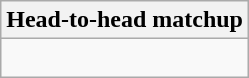<table class="wikitable collapsible collapsed">
<tr>
<th>Head-to-head matchup</th>
</tr>
<tr>
<td><br></td>
</tr>
</table>
